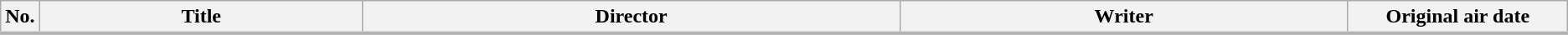<table class="wikitable">
<tr style="border-bottom: 3px solid Silver;">
<th style="width:1%;">No.</th>
<th>Title</th>
<th>Director</th>
<th>Writer</th>
<th style="width:14%;">Original air date</th>
</tr>
<tr>
</tr>
</table>
